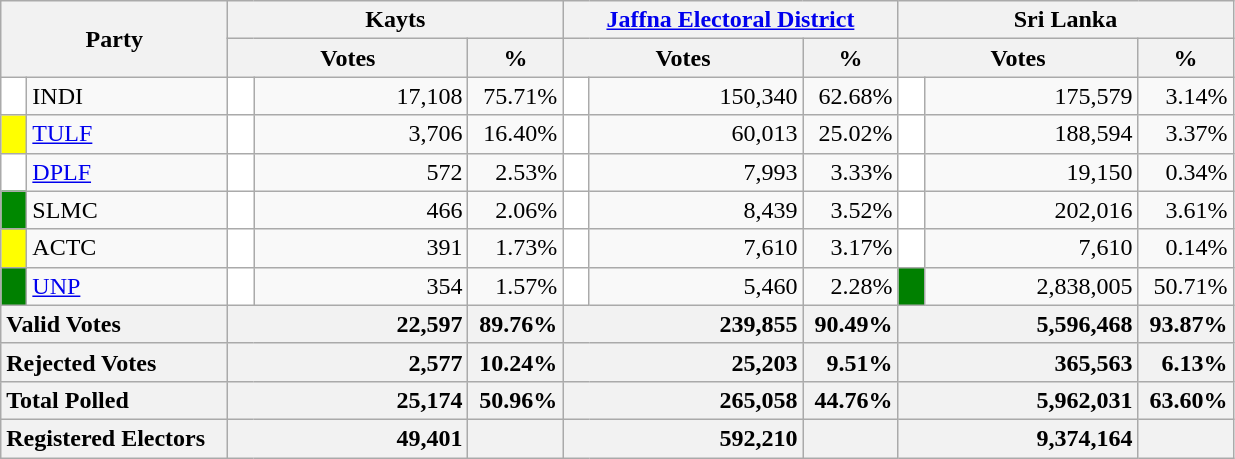<table class="wikitable">
<tr>
<th colspan="2" width="144px"rowspan="2">Party</th>
<th colspan="3" width="216px">Kayts</th>
<th colspan="3" width="216px"><a href='#'>Jaffna Electoral District</a></th>
<th colspan="3" width="216px">Sri Lanka</th>
</tr>
<tr>
<th colspan="2" width="144px">Votes</th>
<th>%</th>
<th colspan="2" width="144px">Votes</th>
<th>%</th>
<th colspan="2" width="144px">Votes</th>
<th>%</th>
</tr>
<tr>
<td style="background-color:white;" width="10px"></td>
<td style="text-align:left;">INDI</td>
<td style="background-color:white;" width="10px"></td>
<td style="text-align:right;">17,108</td>
<td style="text-align:right;">75.71%</td>
<td style="background-color:white;" width="10px"></td>
<td style="text-align:right;">150,340</td>
<td style="text-align:right;">62.68%</td>
<td style="background-color:white;" width="10px"></td>
<td style="text-align:right;">175,579</td>
<td style="text-align:right;">3.14%</td>
</tr>
<tr>
<td style="background-color:yellow;" width="10px"></td>
<td style="text-align:left;"><a href='#'>TULF</a></td>
<td style="background-color:white;" width="10px"></td>
<td style="text-align:right;">3,706</td>
<td style="text-align:right;">16.40%</td>
<td style="background-color:white;" width="10px"></td>
<td style="text-align:right;">60,013</td>
<td style="text-align:right;">25.02%</td>
<td style="background-color:white;" width="10px"></td>
<td style="text-align:right;">188,594</td>
<td style="text-align:right;">3.37%</td>
</tr>
<tr>
<td style="background-color:white;" width="10px"></td>
<td style="text-align:left;"><a href='#'>DPLF</a></td>
<td style="background-color:white;" width="10px"></td>
<td style="text-align:right;">572</td>
<td style="text-align:right;">2.53%</td>
<td style="background-color:white;" width="10px"></td>
<td style="text-align:right;">7,993</td>
<td style="text-align:right;">3.33%</td>
<td style="background-color:white;" width="10px"></td>
<td style="text-align:right;">19,150</td>
<td style="text-align:right;">0.34%</td>
</tr>
<tr>
<td style="background-color:#008800;" width="10px"></td>
<td style="text-align:left;">SLMC</td>
<td style="background-color:white;" width="10px"></td>
<td style="text-align:right;">466</td>
<td style="text-align:right;">2.06%</td>
<td style="background-color:white;" width="10px"></td>
<td style="text-align:right;">8,439</td>
<td style="text-align:right;">3.52%</td>
<td style="background-color:white;" width="10px"></td>
<td style="text-align:right;">202,016</td>
<td style="text-align:right;">3.61%</td>
</tr>
<tr>
<td style="background-color:yellow;" width="10px"></td>
<td style="text-align:left;">ACTC</td>
<td style="background-color:white;" width="10px"></td>
<td style="text-align:right;">391</td>
<td style="text-align:right;">1.73%</td>
<td style="background-color:white;" width="10px"></td>
<td style="text-align:right;">7,610</td>
<td style="text-align:right;">3.17%</td>
<td style="background-color:white;" width="10px"></td>
<td style="text-align:right;">7,610</td>
<td style="text-align:right;">0.14%</td>
</tr>
<tr>
<td style="background-color:green;" width="10px"></td>
<td style="text-align:left;"><a href='#'>UNP</a></td>
<td style="background-color:white;" width="10px"></td>
<td style="text-align:right;">354</td>
<td style="text-align:right;">1.57%</td>
<td style="background-color:white;" width="10px"></td>
<td style="text-align:right;">5,460</td>
<td style="text-align:right;">2.28%</td>
<td style="background-color:green;" width="10px"></td>
<td style="text-align:right;">2,838,005</td>
<td style="text-align:right;">50.71%</td>
</tr>
<tr>
<th colspan="2" width="144px"style="text-align:left;">Valid Votes</th>
<th style="text-align:right;"colspan="2" width="144px">22,597</th>
<th style="text-align:right;">89.76%</th>
<th style="text-align:right;"colspan="2" width="144px">239,855</th>
<th style="text-align:right;">90.49%</th>
<th style="text-align:right;"colspan="2" width="144px">5,596,468</th>
<th style="text-align:right;">93.87%</th>
</tr>
<tr>
<th colspan="2" width="144px"style="text-align:left;">Rejected Votes</th>
<th style="text-align:right;"colspan="2" width="144px">2,577</th>
<th style="text-align:right;">10.24%</th>
<th style="text-align:right;"colspan="2" width="144px">25,203</th>
<th style="text-align:right;">9.51%</th>
<th style="text-align:right;"colspan="2" width="144px">365,563</th>
<th style="text-align:right;">6.13%</th>
</tr>
<tr>
<th colspan="2" width="144px"style="text-align:left;">Total Polled</th>
<th style="text-align:right;"colspan="2" width="144px">25,174</th>
<th style="text-align:right;">50.96%</th>
<th style="text-align:right;"colspan="2" width="144px">265,058</th>
<th style="text-align:right;">44.76%</th>
<th style="text-align:right;"colspan="2" width="144px">5,962,031</th>
<th style="text-align:right;">63.60%</th>
</tr>
<tr>
<th colspan="2" width="144px"style="text-align:left;">Registered Electors</th>
<th style="text-align:right;"colspan="2" width="144px">49,401</th>
<th></th>
<th style="text-align:right;"colspan="2" width="144px">592,210</th>
<th></th>
<th style="text-align:right;"colspan="2" width="144px">9,374,164</th>
<th></th>
</tr>
</table>
